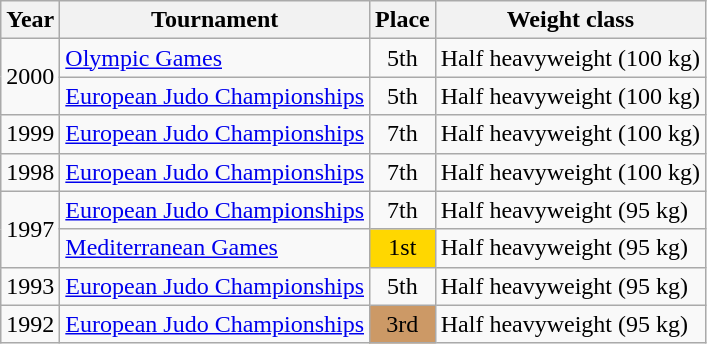<table class=wikitable>
<tr>
<th>Year</th>
<th>Tournament</th>
<th>Place</th>
<th>Weight class</th>
</tr>
<tr>
<td rowspan=2>2000</td>
<td><a href='#'>Olympic Games</a></td>
<td align="center">5th</td>
<td>Half heavyweight (100 kg)</td>
</tr>
<tr>
<td><a href='#'>European Judo Championships</a></td>
<td align="center">5th</td>
<td>Half heavyweight (100 kg)</td>
</tr>
<tr>
<td>1999</td>
<td><a href='#'>European Judo Championships</a></td>
<td align="center">7th</td>
<td>Half heavyweight (100 kg)</td>
</tr>
<tr>
<td>1998</td>
<td><a href='#'>European Judo Championships</a></td>
<td align="center">7th</td>
<td>Half heavyweight (100 kg)</td>
</tr>
<tr>
<td rowspan=2>1997</td>
<td><a href='#'>European Judo Championships</a></td>
<td align="center">7th</td>
<td>Half heavyweight (95 kg)</td>
</tr>
<tr>
<td><a href='#'>Mediterranean Games</a></td>
<td bgcolor="gold" align="center">1st</td>
<td>Half heavyweight (95 kg)</td>
</tr>
<tr>
<td>1993</td>
<td><a href='#'>European Judo Championships</a></td>
<td align="center">5th</td>
<td>Half heavyweight (95 kg)</td>
</tr>
<tr>
<td>1992</td>
<td><a href='#'>European Judo Championships</a></td>
<td bgcolor="cc9966" align="center">3rd</td>
<td>Half heavyweight (95 kg)</td>
</tr>
</table>
